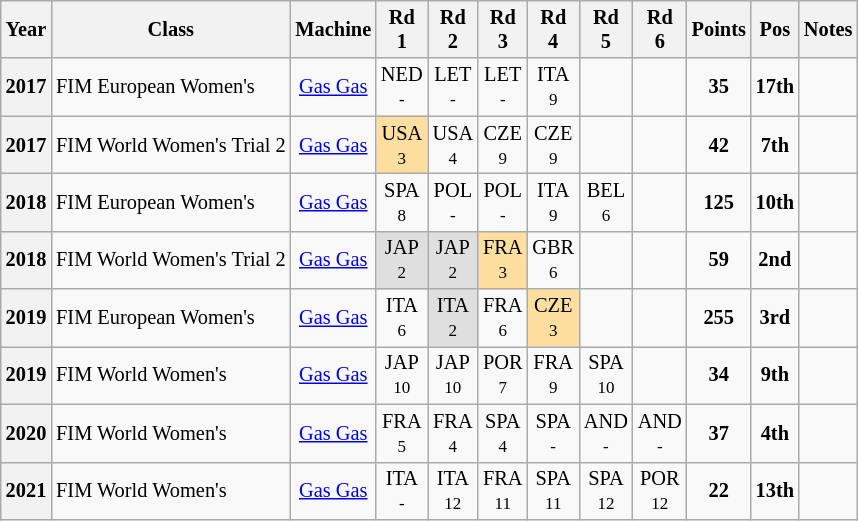<table class="wikitable" style="font-size: 85%; text-align:center">
<tr valign="top">
<th valign="middle">Year</th>
<th valign="middle">Class</th>
<th valign="middle">Machine</th>
<th>Rd<br>1</th>
<th>Rd<br>2</th>
<th>Rd<br>3</th>
<th>Rd<br>4</th>
<th>Rd<br>5</th>
<th>Rd<br>6</th>
<th valign="middle">Points</th>
<th valign="middle">Pos</th>
<th valign="middle">Notes</th>
</tr>
<tr>
<th>2017</th>
<td align="left">FIM European Women's</td>
<td><a href='#'>Gas Gas</a></td>
<td>NED<br><small>-</small></td>
<td>LET<br><small>-</small></td>
<td>LET<br><small>-</small></td>
<td>ITA<br><small>9</small></td>
<td></td>
<td></td>
<td><strong>35</strong></td>
<td><strong> 17th</strong></td>
<td></td>
</tr>
<tr>
<th>2017</th>
<td align="left">FIM World Women's Trial 2</td>
<td><a href='#'>Gas Gas</a></td>
<td style="background:#FFDF9F;">USA<br><small>3</small></td>
<td>USA<br><small>4</small></td>
<td>CZE<br><small>9</small></td>
<td>CZE<br><small>9</small></td>
<td></td>
<td></td>
<td><strong>42</strong></td>
<td><strong>7th</strong></td>
<td></td>
</tr>
<tr>
<th>2018</th>
<td align="left">FIM European Women's</td>
<td><a href='#'>Gas Gas</a></td>
<td>SPA<br><small>8</small></td>
<td>POL<br><small>-</small></td>
<td>POL<br><small>-</small></td>
<td>ITA<br><small>9</small></td>
<td>BEL<br><small>6</small></td>
<td></td>
<td><strong>125</strong></td>
<td><strong>10th</strong></td>
<td></td>
</tr>
<tr>
<th>2018</th>
<td align="left">FIM World Women's Trial 2</td>
<td><a href='#'>Gas Gas</a></td>
<td style="background:#DFDFDF;">JAP<br><small>2</small></td>
<td style="background:#DFDFDF;">JAP<br><small>2</small></td>
<td style="background:#FFDF9F;">FRA<br><small>3</small></td>
<td>GBR<br><small>6</small></td>
<td></td>
<td></td>
<td><strong>59</strong></td>
<td><strong>2nd</strong></td>
<td></td>
</tr>
<tr>
<th>2019</th>
<td align="left">FIM European Women's</td>
<td><a href='#'>Gas Gas</a></td>
<td>ITA<br><small>6</small></td>
<td style="background:#DFDFDF;">ITA<br><small>2</small></td>
<td>FRA<br><small>6</small></td>
<td style="background:#FFDF9F;">CZE<br><small>3</small></td>
<td></td>
<td></td>
<td><strong>255</strong></td>
<td><strong>3rd</strong></td>
<td></td>
</tr>
<tr>
<th>2019</th>
<td align="left">FIM World Women's</td>
<td><a href='#'>Gas Gas</a></td>
<td>JAP<br><small>10</small></td>
<td>JAP<br><small>10</small></td>
<td>POR<br><small>7</small></td>
<td>FRA<br><small>9</small></td>
<td>SPA<br><small>10</small></td>
<td></td>
<td><strong>34</strong></td>
<td><strong>9th</strong></td>
<td></td>
</tr>
<tr>
<th>2020</th>
<td align="left">FIM World Women's</td>
<td><a href='#'>Gas Gas</a></td>
<td>FRA<br><small>5</small></td>
<td>FRA<br><small>4</small></td>
<td>SPA<br><small>4</small></td>
<td>SPA<br><small>-</small></td>
<td>AND<br><small>-</small></td>
<td>AND<br><small>-</small></td>
<td><strong>37</strong></td>
<td><strong>4th</strong></td>
<td></td>
</tr>
<tr>
<th>2021</th>
<td align="left">FIM World Women's</td>
<td><a href='#'>Gas Gas</a></td>
<td>ITA<br><small>-</small></td>
<td>ITA<br><small>12</small></td>
<td>FRA<br><small>11</small></td>
<td>SPA<br><small>11</small></td>
<td>SPA<br><small>12</small></td>
<td>POR<br><small>12</small></td>
<td><strong>22</strong></td>
<td><strong>13th</strong></td>
<td></td>
</tr>
</table>
